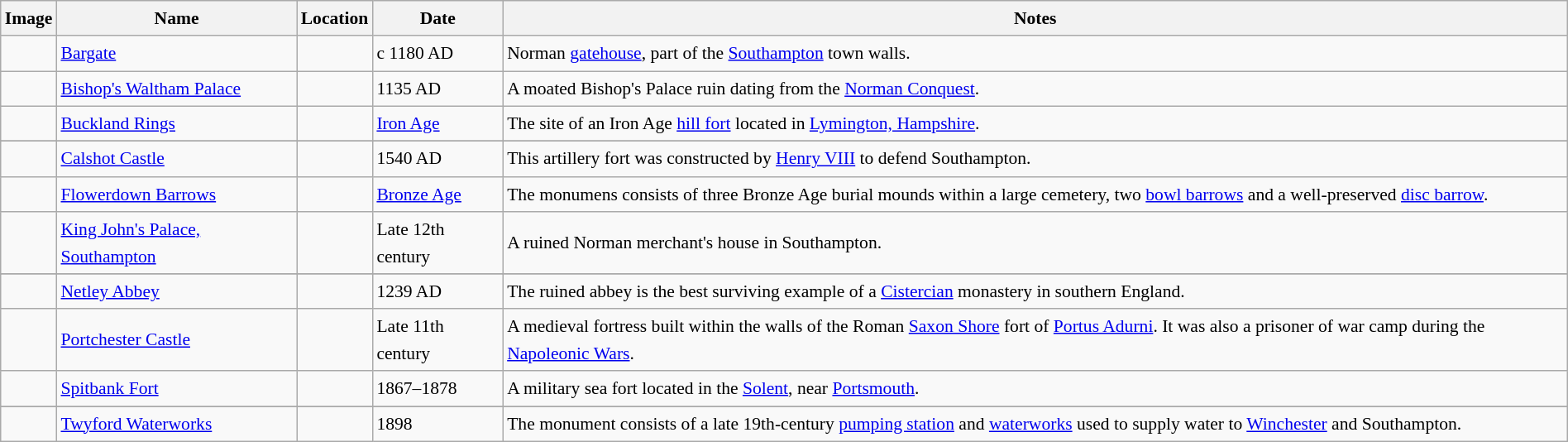<table class="wikitable sortable" style="font-size: 90%;width:100%;border:0px;text-align:left;line-height:150%;">
<tr>
<th class="unsortable">Image</th>
<th>Name</th>
<th>Location</th>
<th>Date</th>
<th class="unsortable">Notes</th>
</tr>
<tr>
<td></td>
<td><a href='#'>Bargate</a></td>
<td></td>
<td>c 1180 AD</td>
<td>Norman <a href='#'>gatehouse</a>, part of the <a href='#'>Southampton</a> town walls.</td>
</tr>
<tr>
<td></td>
<td><a href='#'>Bishop's Waltham Palace</a></td>
<td></td>
<td>1135 AD</td>
<td>A moated Bishop's Palace ruin dating from the <a href='#'>Norman Conquest</a>.</td>
</tr>
<tr>
<td></td>
<td><a href='#'>Buckland Rings</a></td>
<td></td>
<td><a href='#'>Iron Age</a></td>
<td>The site of an Iron Age <a href='#'>hill fort</a> located in  <a href='#'>Lymington, Hampshire</a>.</td>
</tr>
<tr>
</tr>
<tr>
<td></td>
<td><a href='#'>Calshot Castle</a></td>
<td></td>
<td>1540 AD</td>
<td>This artillery fort was constructed by <a href='#'>Henry VIII</a> to defend Southampton.</td>
</tr>
<tr>
<td></td>
<td><a href='#'>Flowerdown Barrows</a></td>
<td></td>
<td><a href='#'>Bronze Age</a></td>
<td>The monumens consists of three Bronze Age burial mounds within a large cemetery, two <a href='#'>bowl barrows</a> and a well-preserved <a href='#'>disc barrow</a>.</td>
</tr>
<tr>
<td></td>
<td><a href='#'>King John's Palace, Southampton</a></td>
<td></td>
<td>Late 12th century</td>
<td>A ruined Norman merchant's house in Southampton.</td>
</tr>
<tr>
</tr>
<tr>
<td></td>
<td><a href='#'>Netley Abbey</a></td>
<td></td>
<td>1239 AD</td>
<td>The ruined abbey is the best surviving example of a <a href='#'>Cistercian</a> monastery in southern England.</td>
</tr>
<tr>
<td></td>
<td><a href='#'>Portchester Castle</a></td>
<td></td>
<td>Late 11th century</td>
<td>A medieval fortress built within the walls of the Roman <a href='#'>Saxon Shore</a> fort of <a href='#'>Portus Adurni</a>. It was also a prisoner of war camp during the <a href='#'>Napoleonic Wars</a>.</td>
</tr>
<tr>
<td></td>
<td><a href='#'>Spitbank Fort</a></td>
<td></td>
<td>1867–1878</td>
<td>A military sea fort located in the <a href='#'>Solent</a>, near <a href='#'>Portsmouth</a>.</td>
</tr>
<tr>
</tr>
<tr>
<td></td>
<td><a href='#'>Twyford Waterworks</a></td>
<td></td>
<td>1898</td>
<td>The monument consists of a late 19th-century <a href='#'>pumping station</a> and <a href='#'>waterworks</a> used to supply water to <a href='#'>Winchester</a> and Southampton.</td>
</tr>
<tr>
</tr>
</table>
